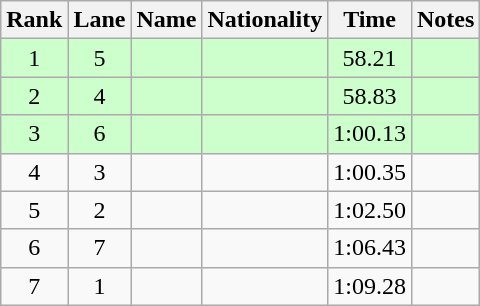<table class="wikitable sortable" style="text-align:center">
<tr>
<th>Rank</th>
<th>Lane</th>
<th>Name</th>
<th>Nationality</th>
<th>Time</th>
<th>Notes</th>
</tr>
<tr bgcolor=ccffcc>
<td>1</td>
<td>5</td>
<td align=left></td>
<td align=left></td>
<td>58.21</td>
<td><strong></strong></td>
</tr>
<tr bgcolor=ccffcc>
<td>2</td>
<td>4</td>
<td align=left></td>
<td align=left></td>
<td>58.83</td>
<td><strong></strong></td>
</tr>
<tr bgcolor=ccffcc>
<td>3</td>
<td>6</td>
<td align=left></td>
<td align=left></td>
<td>1:00.13</td>
<td><strong></strong></td>
</tr>
<tr>
<td>4</td>
<td>3</td>
<td align=left></td>
<td align=left></td>
<td>1:00.35</td>
<td></td>
</tr>
<tr>
<td>5</td>
<td>2</td>
<td align=left></td>
<td align=left></td>
<td>1:02.50</td>
<td></td>
</tr>
<tr>
<td>6</td>
<td>7</td>
<td align=left></td>
<td align=left></td>
<td>1:06.43</td>
<td></td>
</tr>
<tr>
<td>7</td>
<td>1</td>
<td align=left></td>
<td align=left></td>
<td>1:09.28</td>
<td></td>
</tr>
</table>
